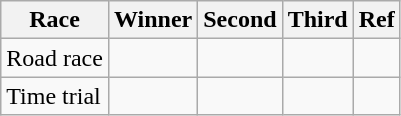<table class="wikitable">
<tr>
<th>Race</th>
<th>Winner</th>
<th>Second</th>
<th>Third</th>
<th>Ref</th>
</tr>
<tr>
<td>Road race</td>
<td></td>
<td></td>
<td></td>
<td></td>
</tr>
<tr>
<td>Time trial</td>
<td></td>
<td></td>
<td></td>
<td></td>
</tr>
</table>
